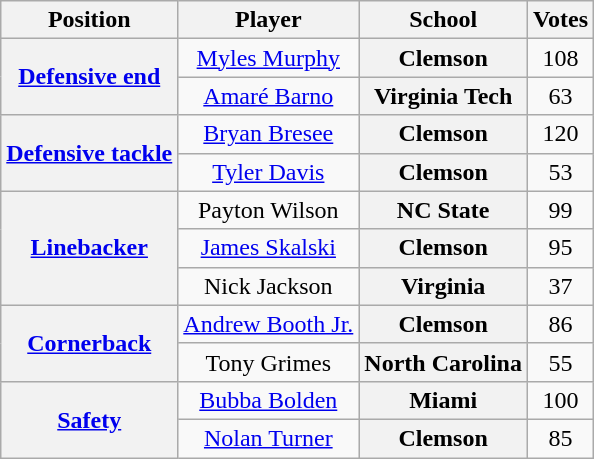<table class="wikitable" style="text-align: center;">
<tr>
<th>Position</th>
<th>Player</th>
<th>School</th>
<th>Votes</th>
</tr>
<tr>
<th rowspan="2"><a href='#'>Defensive end</a></th>
<td><a href='#'>Myles Murphy</a></td>
<th style=>Clemson</th>
<td>108</td>
</tr>
<tr>
<td><a href='#'>Amaré Barno</a></td>
<th style=>Virginia Tech</th>
<td>63</td>
</tr>
<tr>
<th rowspan="2"><a href='#'>Defensive tackle</a></th>
<td><a href='#'>Bryan Bresee</a></td>
<th style=>Clemson</th>
<td>120</td>
</tr>
<tr>
<td><a href='#'>Tyler Davis</a></td>
<th style=>Clemson</th>
<td>53</td>
</tr>
<tr>
<th rowspan="3"><a href='#'>Linebacker</a></th>
<td>Payton Wilson</td>
<th style=>NC State</th>
<td>99</td>
</tr>
<tr>
<td><a href='#'>James Skalski</a></td>
<th style=>Clemson</th>
<td>95</td>
</tr>
<tr>
<td>Nick Jackson</td>
<th style=>Virginia</th>
<td>37</td>
</tr>
<tr>
<th rowspan="2"><a href='#'>Cornerback</a></th>
<td><a href='#'>Andrew Booth Jr.</a></td>
<th style=>Clemson</th>
<td>86</td>
</tr>
<tr>
<td>Tony Grimes</td>
<th style=>North Carolina</th>
<td>55</td>
</tr>
<tr>
<th rowspan="2"><a href='#'>Safety</a></th>
<td><a href='#'>Bubba Bolden</a></td>
<th style=>Miami</th>
<td>100</td>
</tr>
<tr>
<td><a href='#'>Nolan Turner</a></td>
<th style=>Clemson</th>
<td>85</td>
</tr>
</table>
